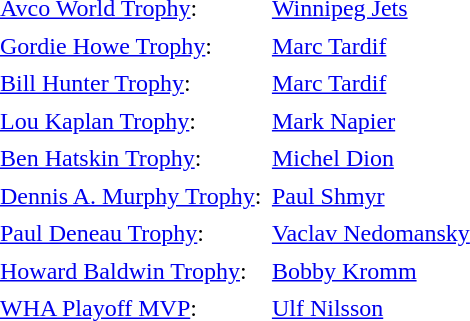<table cellpadding="3" cellspacing="1">
<tr>
<td><a href='#'>Avco World Trophy</a>:</td>
<td><a href='#'>Winnipeg Jets</a></td>
</tr>
<tr>
<td><a href='#'>Gordie Howe Trophy</a>:</td>
<td><a href='#'>Marc Tardif</a></td>
</tr>
<tr>
<td><a href='#'>Bill Hunter Trophy</a>:</td>
<td><a href='#'>Marc Tardif</a></td>
</tr>
<tr>
<td><a href='#'>Lou Kaplan Trophy</a>:</td>
<td><a href='#'>Mark Napier</a></td>
</tr>
<tr>
<td><a href='#'>Ben Hatskin Trophy</a>:</td>
<td><a href='#'>Michel Dion</a></td>
</tr>
<tr>
<td><a href='#'>Dennis A. Murphy Trophy</a>:</td>
<td><a href='#'>Paul Shmyr</a></td>
</tr>
<tr>
<td><a href='#'>Paul Deneau Trophy</a>:</td>
<td><a href='#'>Vaclav Nedomansky</a></td>
</tr>
<tr>
<td><a href='#'>Howard Baldwin Trophy</a>:</td>
<td><a href='#'>Bobby Kromm</a></td>
</tr>
<tr>
<td><a href='#'>WHA Playoff MVP</a>:</td>
<td><a href='#'>Ulf Nilsson</a></td>
</tr>
</table>
